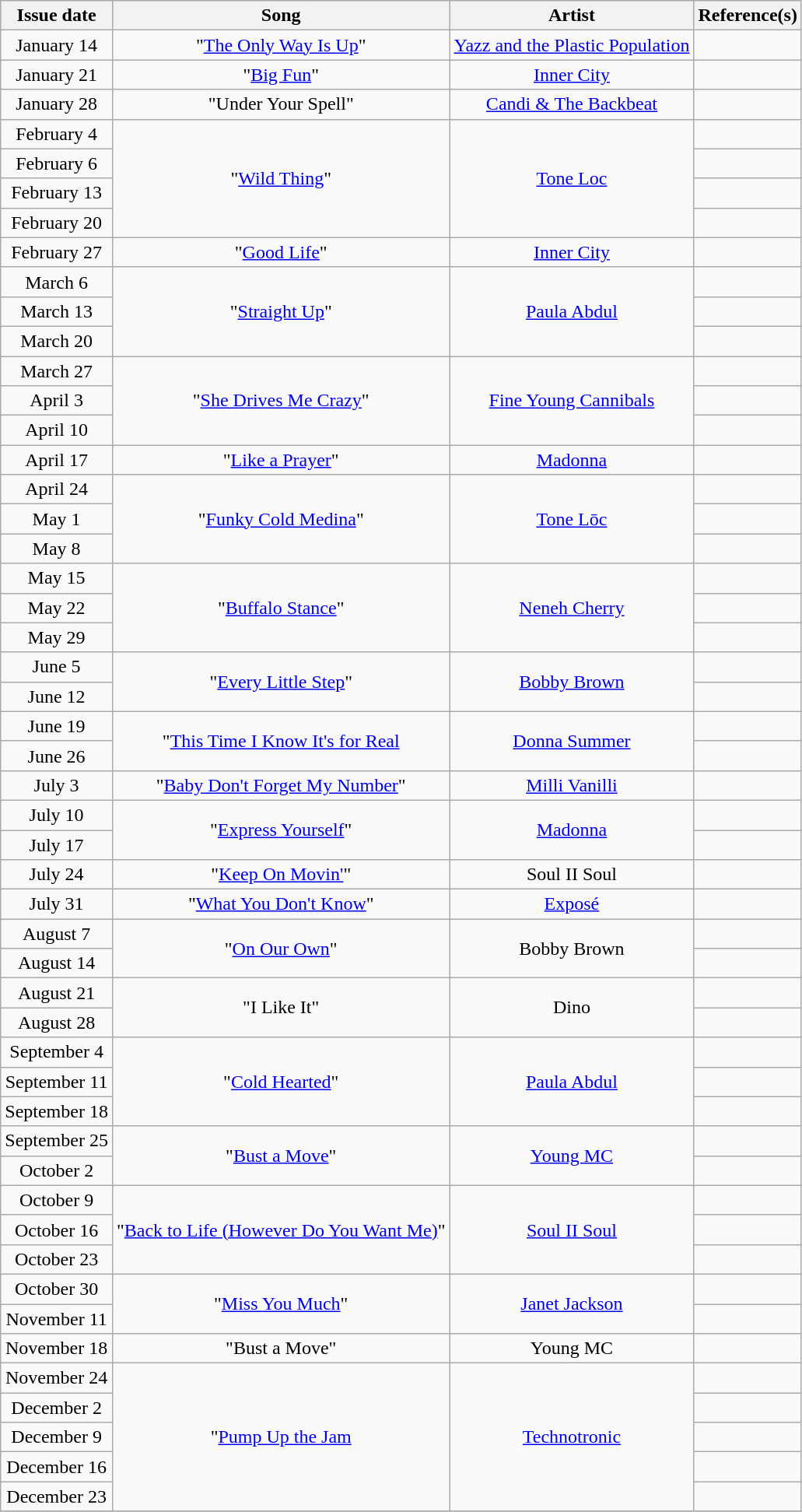<table class="wikitable" style="text-align: center;">
<tr>
<th>Issue date</th>
<th>Song</th>
<th>Artist</th>
<th>Reference(s)</th>
</tr>
<tr>
<td>January 14</td>
<td>"<a href='#'>The Only Way Is Up</a>"</td>
<td><a href='#'>Yazz and the Plastic Population</a></td>
<td></td>
</tr>
<tr>
<td>January 21</td>
<td>"<a href='#'>Big Fun</a>"</td>
<td><a href='#'>Inner City</a></td>
<td></td>
</tr>
<tr>
<td>January 28</td>
<td>"Under Your Spell"</td>
<td><a href='#'>Candi & The Backbeat</a></td>
<td></td>
</tr>
<tr>
<td>February 4</td>
<td rowspan=4>"<a href='#'>Wild Thing</a>"</td>
<td rowspan=4><a href='#'>Tone Loc</a></td>
<td></td>
</tr>
<tr>
<td>February 6</td>
<td></td>
</tr>
<tr>
<td>February 13</td>
<td></td>
</tr>
<tr>
<td>February 20</td>
<td></td>
</tr>
<tr>
<td>February 27</td>
<td>"<a href='#'>Good Life</a>"</td>
<td><a href='#'>Inner City</a></td>
<td></td>
</tr>
<tr>
<td>March 6</td>
<td rowspan=3>"<a href='#'>Straight Up</a>"</td>
<td rowspan=3><a href='#'>Paula Abdul</a></td>
<td></td>
</tr>
<tr>
<td>March 13</td>
<td></td>
</tr>
<tr>
<td>March 20</td>
<td></td>
</tr>
<tr>
<td>March 27</td>
<td rowspan=3>"<a href='#'>She Drives Me Crazy</a>"</td>
<td rowspan=3><a href='#'>Fine Young Cannibals</a></td>
<td></td>
</tr>
<tr>
<td>April 3</td>
<td></td>
</tr>
<tr>
<td>April 10</td>
<td></td>
</tr>
<tr>
<td>April 17</td>
<td>"<a href='#'>Like a Prayer</a>"</td>
<td><a href='#'>Madonna</a></td>
<td></td>
</tr>
<tr>
<td>April 24</td>
<td rowspan=3>"<a href='#'>Funky Cold Medina</a>"</td>
<td rowspan=3><a href='#'>Tone Lōc</a></td>
<td></td>
</tr>
<tr>
<td>May 1</td>
<td></td>
</tr>
<tr>
<td>May 8</td>
<td></td>
</tr>
<tr>
<td>May 15</td>
<td rowspan=3>"<a href='#'>Buffalo Stance</a>"</td>
<td rowspan=3><a href='#'>Neneh Cherry</a></td>
<td></td>
</tr>
<tr>
<td>May 22</td>
<td></td>
</tr>
<tr>
<td>May 29</td>
<td></td>
</tr>
<tr>
<td>June 5</td>
<td rowspan=2>"<a href='#'>Every Little Step</a>"</td>
<td rowspan=2><a href='#'>Bobby Brown</a></td>
<td></td>
</tr>
<tr>
<td>June 12</td>
<td></td>
</tr>
<tr>
<td>June 19</td>
<td rowspan=2>"<a href='#'>This Time I Know It's for Real</a></td>
<td rowspan=2><a href='#'>Donna Summer</a></td>
<td></td>
</tr>
<tr>
<td>June 26</td>
<td></td>
</tr>
<tr>
<td>July 3</td>
<td>"<a href='#'>Baby Don't Forget My Number</a>"</td>
<td><a href='#'>Milli Vanilli</a></td>
<td></td>
</tr>
<tr>
<td>July 10</td>
<td rowspan=2>"<a href='#'>Express Yourself</a>"</td>
<td rowspan=2><a href='#'>Madonna</a></td>
<td></td>
</tr>
<tr>
<td>July 17</td>
<td></td>
</tr>
<tr>
<td>July 24</td>
<td>"<a href='#'>Keep On Movin'</a>"</td>
<td>Soul II Soul</td>
<td></td>
</tr>
<tr>
<td>July 31</td>
<td>"<a href='#'>What You Don't Know</a>"</td>
<td><a href='#'>Exposé</a></td>
<td></td>
</tr>
<tr>
<td>August 7</td>
<td rowspan=2>"<a href='#'>On Our Own</a>"</td>
<td rowspan=2>Bobby Brown</td>
<td></td>
</tr>
<tr>
<td>August 14</td>
<td></td>
</tr>
<tr>
<td>August 21</td>
<td rowspan=2>"I Like It"</td>
<td rowspan=2>Dino</td>
<td></td>
</tr>
<tr>
<td>August 28</td>
<td></td>
</tr>
<tr>
<td>September 4</td>
<td rowspan=3>"<a href='#'>Cold Hearted</a>"</td>
<td rowspan=3><a href='#'>Paula Abdul</a></td>
<td></td>
</tr>
<tr>
<td>September 11</td>
<td></td>
</tr>
<tr>
<td>September 18</td>
<td></td>
</tr>
<tr>
<td>September 25</td>
<td rowspan=2>"<a href='#'>Bust a Move</a>"</td>
<td rowspan=2><a href='#'>Young MC</a></td>
<td></td>
</tr>
<tr>
<td>October 2</td>
<td></td>
</tr>
<tr>
<td>October 9</td>
<td rowspan=3>"<a href='#'>Back to Life (However Do You Want Me)</a>"</td>
<td rowspan=3><a href='#'>Soul II Soul</a></td>
<td></td>
</tr>
<tr>
<td>October 16</td>
<td></td>
</tr>
<tr>
<td>October 23</td>
<td></td>
</tr>
<tr>
<td>October 30</td>
<td rowspan=2>"<a href='#'>Miss You Much</a>"</td>
<td rowspan=2><a href='#'>Janet Jackson</a></td>
<td></td>
</tr>
<tr>
<td>November 11</td>
<td></td>
</tr>
<tr>
<td>November 18</td>
<td>"Bust a Move"</td>
<td>Young MC</td>
<td></td>
</tr>
<tr>
<td>November 24</td>
<td rowspan=5>"<a href='#'>Pump Up the Jam</a></td>
<td rowspan=5><a href='#'>Technotronic</a></td>
<td></td>
</tr>
<tr>
<td>December 2</td>
<td></td>
</tr>
<tr>
<td>December 9</td>
<td></td>
</tr>
<tr>
<td>December 16</td>
<td></td>
</tr>
<tr>
<td>December 23</td>
<td></td>
</tr>
<tr>
</tr>
</table>
